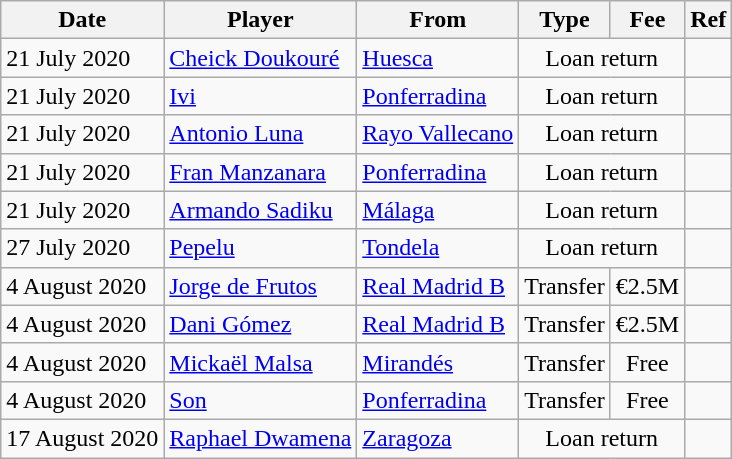<table class="wikitable">
<tr>
<th>Date</th>
<th>Player</th>
<th>From</th>
<th>Type</th>
<th>Fee</th>
<th>Ref</th>
</tr>
<tr>
<td>21 July 2020</td>
<td> <a href='#'>Cheick Doukouré</a></td>
<td><a href='#'>Huesca</a></td>
<td align=center colspan=2>Loan return</td>
<td align=center></td>
</tr>
<tr>
<td>21 July 2020</td>
<td> <a href='#'>Ivi</a></td>
<td><a href='#'>Ponferradina</a></td>
<td align=center colspan=2>Loan return</td>
<td align=center></td>
</tr>
<tr>
<td>21 July 2020</td>
<td> <a href='#'>Antonio Luna</a></td>
<td><a href='#'>Rayo Vallecano</a></td>
<td align=center colspan=2>Loan return</td>
<td align=center></td>
</tr>
<tr>
<td>21 July 2020</td>
<td> <a href='#'>Fran Manzanara</a></td>
<td><a href='#'>Ponferradina</a></td>
<td align=center colspan=2>Loan return</td>
<td align=center></td>
</tr>
<tr>
<td>21 July 2020</td>
<td> <a href='#'>Armando Sadiku</a></td>
<td><a href='#'>Málaga</a></td>
<td align=center colspan=2>Loan return</td>
<td align=center></td>
</tr>
<tr>
<td>27 July 2020</td>
<td> <a href='#'>Pepelu</a></td>
<td> <a href='#'>Tondela</a></td>
<td align=center colspan=2>Loan return</td>
<td align=center></td>
</tr>
<tr>
<td>4 August 2020</td>
<td> <a href='#'>Jorge de Frutos</a></td>
<td><a href='#'>Real Madrid B</a></td>
<td align=center>Transfer</td>
<td align=center>€2.5M</td>
<td align=center></td>
</tr>
<tr>
<td>4 August 2020</td>
<td> <a href='#'>Dani Gómez</a></td>
<td><a href='#'>Real Madrid B</a></td>
<td align=center>Transfer</td>
<td align=center>€2.5M</td>
<td align=center></td>
</tr>
<tr>
<td>4 August 2020</td>
<td> <a href='#'>Mickaël Malsa</a></td>
<td><a href='#'>Mirandés</a></td>
<td align=center>Transfer</td>
<td align=center>Free</td>
<td align=center></td>
</tr>
<tr>
<td>4 August 2020</td>
<td> <a href='#'>Son</a></td>
<td><a href='#'>Ponferradina</a></td>
<td align=center>Transfer</td>
<td align=center>Free</td>
<td align=center></td>
</tr>
<tr>
<td>17 August 2020</td>
<td> <a href='#'>Raphael Dwamena</a></td>
<td><a href='#'>Zaragoza</a></td>
<td align=center colspan=2>Loan return</td>
<td align=center></td>
</tr>
</table>
